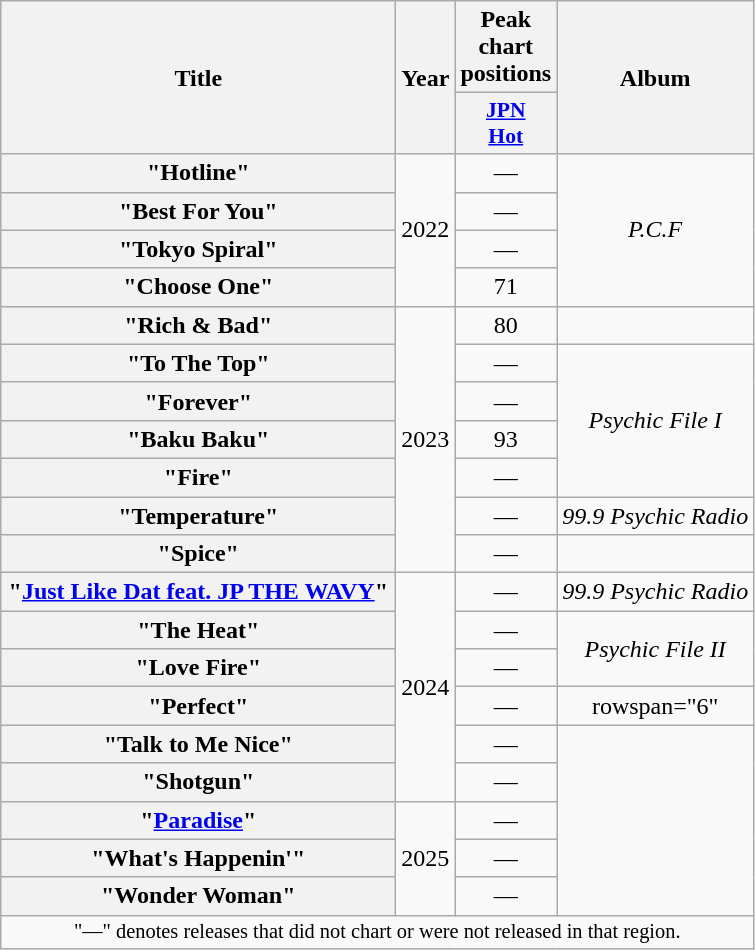<table class="wikitable plainrowheaders" style="text-align:center;">
<tr>
<th rowspan="2" scope="col" style="width:16em;">Title</th>
<th rowspan="2" scope="col">Year</th>
<th scope="col">Peak chart positions</th>
<th rowspan="2" scope="col">Album</th>
</tr>
<tr>
<th scope="col" style="font-size:90%; width:3em"><a href='#'>JPN<br>Hot</a><br></th>
</tr>
<tr>
<th scope="row">"Hotline"</th>
<td rowspan="4">2022</td>
<td>—</td>
<td rowspan="4"><em>P.C.F</em></td>
</tr>
<tr>
<th scope="row">"Best For You"</th>
<td>—</td>
</tr>
<tr>
<th scope="row">"Tokyo Spiral"</th>
<td>—</td>
</tr>
<tr>
<th scope="row">"Choose One"</th>
<td>71</td>
</tr>
<tr>
<th scope="row">"Rich & Bad"</th>
<td rowspan="7">2023</td>
<td>80</td>
<td></td>
</tr>
<tr>
<th scope="row">"To The Top" <br></th>
<td>—</td>
<td rowspan="4"><em>Psychic File I</em></td>
</tr>
<tr>
<th scope="row">"Forever"</th>
<td>—</td>
</tr>
<tr>
<th scope="row">"Baku Baku"</th>
<td>93</td>
</tr>
<tr>
<th scope="row">"Fire"</th>
<td>—</td>
</tr>
<tr>
<th scope="row">"Temperature"</th>
<td>—</td>
<td><em>99.9 Psychic Radio</em></td>
</tr>
<tr>
<th scope="row">"Spice" <br></th>
<td>—</td>
<td></td>
</tr>
<tr>
<th scope="row">"<a href='#'>Just Like Dat feat. JP THE WAVY</a>"</th>
<td rowspan="6">2024</td>
<td>—</td>
<td><em>99.9 Psychic Radio</em></td>
</tr>
<tr>
<th scope="row">"The Heat"</th>
<td>—</td>
<td rowspan="2"><em>Psychic File II</em></td>
</tr>
<tr>
<th scope="row">"Love Fire"</th>
<td>—</td>
</tr>
<tr>
<th scope="row">"Perfect" <br> </th>
<td>—</td>
<td>rowspan="6" </td>
</tr>
<tr>
<th scope="row">"Talk to Me Nice" <br> </th>
<td>—</td>
</tr>
<tr>
<th scope="row">"Shotgun" <br> </th>
<td>—</td>
</tr>
<tr>
<th scope="row">"<a href='#'>Paradise</a>"</th>
<td rowspan="3">2025</td>
<td>—</td>
</tr>
<tr>
<th scope="row">"What's Happenin'"</th>
<td>—</td>
</tr>
<tr>
<th scope="row">"Wonder Woman"</th>
<td>—</td>
</tr>
<tr>
<td colspan="4" style="font-size:85%">"—" denotes releases that did not chart or were not released in that region.</td>
</tr>
</table>
